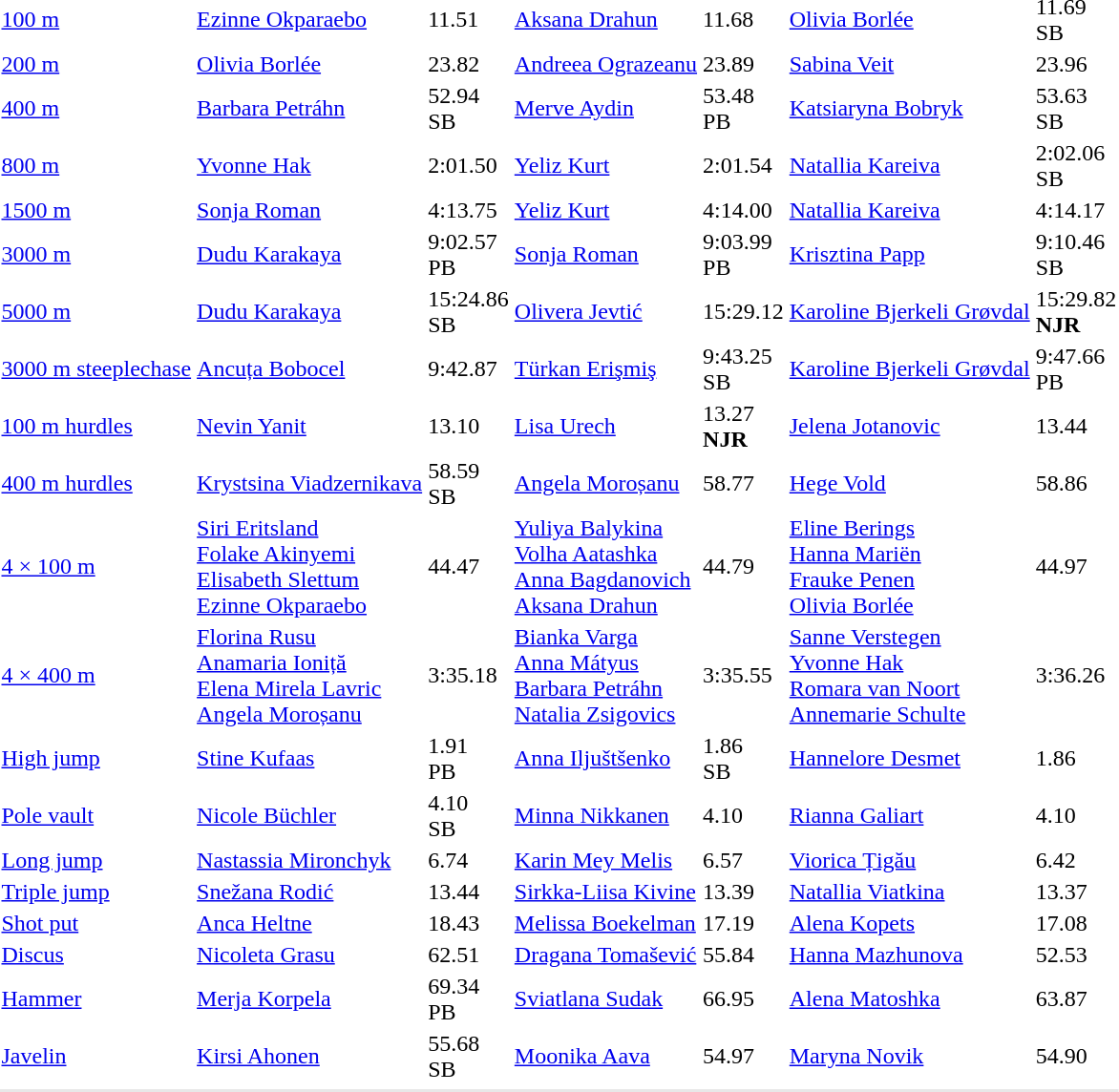<table>
<tr>
<td><a href='#'>100 m</a></td>
<td><a href='#'>Ezinne Okparaebo</a> <br></td>
<td>11.51</td>
<td><a href='#'>Aksana Drahun</a> <br></td>
<td>11.68</td>
<td><a href='#'>Olivia Borlée</a> <br></td>
<td>11.69<br>SB</td>
</tr>
<tr>
<td><a href='#'>200 m</a></td>
<td><a href='#'>Olivia Borlée</a> <br></td>
<td>23.82</td>
<td><a href='#'>Andreea Ograzeanu</a> <br></td>
<td>23.89</td>
<td><a href='#'>Sabina Veit</a> <br></td>
<td>23.96</td>
</tr>
<tr>
<td><a href='#'>400 m</a></td>
<td><a href='#'>Barbara Petráhn</a> <br></td>
<td>52.94<br>SB</td>
<td><a href='#'>Merve Aydin</a> <br></td>
<td>53.48<br>PB</td>
<td><a href='#'>Katsiaryna Bobryk</a> <br></td>
<td>53.63<br>SB</td>
</tr>
<tr>
<td><a href='#'>800 m</a></td>
<td><a href='#'>Yvonne Hak</a> <br></td>
<td>2:01.50</td>
<td><a href='#'>Yeliz Kurt</a> <br></td>
<td>2:01.54</td>
<td><a href='#'>Natallia Kareiva</a> <br></td>
<td>2:02.06<br>SB</td>
</tr>
<tr>
<td><a href='#'>1500 m</a></td>
<td><a href='#'>Sonja Roman</a> <br></td>
<td>4:13.75</td>
<td><a href='#'>Yeliz Kurt</a> <br></td>
<td>4:14.00</td>
<td><a href='#'>Natallia Kareiva</a> <br></td>
<td>4:14.17</td>
</tr>
<tr>
<td><a href='#'>3000 m</a></td>
<td><a href='#'>Dudu Karakaya</a> <br></td>
<td>9:02.57<br>PB</td>
<td><a href='#'>Sonja Roman</a> <br></td>
<td>9:03.99<br>PB</td>
<td><a href='#'>Krisztina Papp</a> <br></td>
<td>9:10.46<br>SB</td>
</tr>
<tr>
<td><a href='#'>5000 m</a></td>
<td><a href='#'>Dudu Karakaya</a> <br></td>
<td>15:24.86<br>SB</td>
<td><a href='#'>Olivera Jevtić</a> <br></td>
<td>15:29.12</td>
<td><a href='#'>Karoline Bjerkeli Grøvdal</a> <br></td>
<td>15:29.82<br><strong>NJR</strong></td>
</tr>
<tr>
<td><a href='#'>3000 m steeplechase</a></td>
<td><a href='#'>Ancuța Bobocel</a> <br></td>
<td>9:42.87</td>
<td><a href='#'>Türkan Erişmiş</a> <br></td>
<td>9:43.25<br>SB</td>
<td><a href='#'>Karoline Bjerkeli Grøvdal</a> <br></td>
<td>9:47.66<br>PB</td>
</tr>
<tr>
<td><a href='#'>100 m hurdles</a></td>
<td><a href='#'>Nevin Yanit</a> <br></td>
<td>13.10</td>
<td><a href='#'>Lisa Urech</a> <br></td>
<td>13.27<br><strong>NJR</strong></td>
<td><a href='#'>Jelena Jotanovic</a> <br></td>
<td>13.44</td>
</tr>
<tr>
<td><a href='#'>400 m hurdles</a></td>
<td><a href='#'>Krystsina Viadzernikava</a> <br></td>
<td>58.59<br>SB</td>
<td><a href='#'>Angela Moroșanu</a> <br></td>
<td>58.77</td>
<td><a href='#'>Hege Vold</a> <br></td>
<td>58.86</td>
</tr>
<tr>
<td><a href='#'>4 × 100 m</a></td>
<td><a href='#'>Siri Eritsland</a><br><a href='#'>Folake Akinyemi</a><br><a href='#'>Elisabeth Slettum</a><br><a href='#'>Ezinne Okparaebo</a> <br></td>
<td>44.47</td>
<td><a href='#'>Yuliya Balykina</a><br><a href='#'>Volha Aatashka</a><br><a href='#'>Anna Bagdanovich</a><br> <a href='#'>Aksana Drahun</a> <br></td>
<td>44.79</td>
<td><a href='#'>Eline Berings</a><br><a href='#'>Hanna Mariën</a><br><a href='#'>Frauke Penen</a><br><a href='#'>Olivia Borlée</a> <br></td>
<td>44.97</td>
</tr>
<tr>
<td><a href='#'>4 × 400 m</a></td>
<td><a href='#'>Florina Rusu</a><br><a href='#'>Anamaria Ioniță</a><br><a href='#'>Elena Mirela Lavric</a><br><a href='#'>Angela Moroșanu</a> <br></td>
<td>3:35.18</td>
<td><a href='#'>Bianka Varga</a><br><a href='#'>Anna Mátyus</a><br><a href='#'>Barbara Petráhn</a><br><a href='#'>Natalia Zsigovics</a> <br></td>
<td>3:35.55</td>
<td><a href='#'>Sanne Verstegen</a><br><a href='#'>Yvonne Hak</a><br><a href='#'>Romara van Noort</a><br><a href='#'>Annemarie Schulte</a> <br></td>
<td>3:36.26</td>
</tr>
<tr>
<td><a href='#'>High jump</a></td>
<td><a href='#'>Stine Kufaas</a> <br></td>
<td>1.91<br>PB</td>
<td><a href='#'>Anna Iljuštšenko</a> <br></td>
<td>1.86<br>SB</td>
<td><a href='#'>Hannelore Desmet</a> <br></td>
<td>1.86</td>
</tr>
<tr>
<td><a href='#'>Pole vault</a></td>
<td><a href='#'>Nicole Büchler</a> <br></td>
<td>4.10<br>SB</td>
<td><a href='#'>Minna Nikkanen</a> <br></td>
<td>4.10</td>
<td><a href='#'>Rianna Galiart</a> <br></td>
<td>4.10</td>
</tr>
<tr>
<td><a href='#'>Long jump</a></td>
<td><a href='#'>Nastassia Mironchyk</a> <br></td>
<td>6.74</td>
<td><a href='#'>Karin Mey Melis</a> <br></td>
<td>6.57</td>
<td><a href='#'>Viorica Țigău</a> <br></td>
<td>6.42</td>
</tr>
<tr>
<td><a href='#'>Triple jump</a></td>
<td><a href='#'>Snežana Rodić</a> <br></td>
<td>13.44</td>
<td><a href='#'>Sirkka-Liisa Kivine</a> <br></td>
<td>13.39</td>
<td><a href='#'>Natallia Viatkina</a> <br></td>
<td>13.37</td>
</tr>
<tr>
<td><a href='#'>Shot put</a></td>
<td><a href='#'>Anca Heltne</a> <br></td>
<td>18.43</td>
<td><a href='#'>Melissa Boekelman</a> <br></td>
<td>17.19</td>
<td><a href='#'>Alena Kopets</a> <br></td>
<td>17.08</td>
</tr>
<tr>
<td><a href='#'>Discus</a></td>
<td><a href='#'>Nicoleta Grasu</a> <br></td>
<td>62.51</td>
<td><a href='#'>Dragana Tomašević</a> <br></td>
<td>55.84</td>
<td><a href='#'>Hanna Mazhunova</a> <br></td>
<td>52.53</td>
</tr>
<tr>
<td><a href='#'>Hammer</a></td>
<td><a href='#'>Merja Korpela</a> <br></td>
<td>69.34<br>PB</td>
<td><a href='#'>Sviatlana Sudak</a> <br></td>
<td>66.95</td>
<td><a href='#'>Alena Matoshka</a> <br></td>
<td>63.87</td>
</tr>
<tr>
<td><a href='#'>Javelin</a></td>
<td><a href='#'>Kirsi Ahonen</a> <br></td>
<td>55.68<br>SB</td>
<td><a href='#'>Moonika Aava</a> <br></td>
<td>54.97</td>
<td><a href='#'>Maryna Novik</a> <br></td>
<td>54.90</td>
</tr>
<tr>
</tr>
<tr bgcolor= e8e8e8>
<td colspan=7></td>
</tr>
</table>
